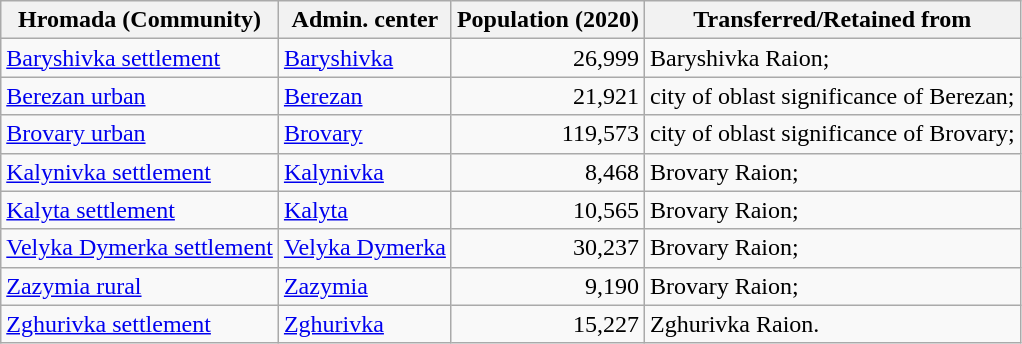<table class="wikitable">
<tr>
<th>Hromada (Community)</th>
<th>Admin. center</th>
<th>Population (2020)</th>
<th>Transferred/Retained from</th>
</tr>
<tr>
<td><a href='#'>Baryshivka settlement</a></td>
<td><a href='#'>Baryshivka</a></td>
<td align=right>26,999</td>
<td>Baryshivka Raion;</td>
</tr>
<tr>
<td><a href='#'>Berezan urban</a></td>
<td><a href='#'>Berezan</a></td>
<td align=right>21,921</td>
<td>city of oblast significance of Berezan;</td>
</tr>
<tr>
<td><a href='#'>Brovary urban</a></td>
<td><a href='#'>Brovary</a></td>
<td align=right>119,573</td>
<td>city of oblast significance of Brovary;</td>
</tr>
<tr>
<td><a href='#'>Kalynivka settlement</a></td>
<td><a href='#'>Kalynivka</a></td>
<td align=right>8,468</td>
<td>Brovary Raion;</td>
</tr>
<tr>
<td><a href='#'>Kalyta settlement</a></td>
<td><a href='#'>Kalyta</a></td>
<td align=right>10,565</td>
<td>Brovary Raion;</td>
</tr>
<tr>
<td><a href='#'>Velyka Dymerka settlement</a></td>
<td><a href='#'>Velyka Dymerka</a></td>
<td align=right>30,237</td>
<td>Brovary Raion;</td>
</tr>
<tr>
<td><a href='#'>Zazymia rural</a></td>
<td><a href='#'>Zazymia</a></td>
<td align=right>9,190</td>
<td>Brovary Raion;</td>
</tr>
<tr>
<td><a href='#'>Zghurivka settlement</a></td>
<td><a href='#'>Zghurivka</a></td>
<td align=right>15,227</td>
<td>Zghurivka Raion.</td>
</tr>
</table>
